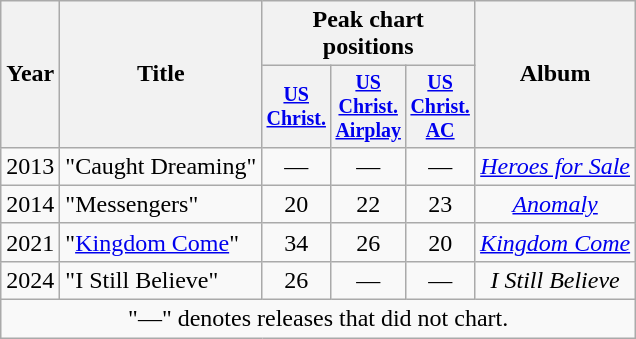<table class="wikitable" style="text-align:center">
<tr>
<th rowspan="2">Year</th>
<th rowspan="2">Title</th>
<th colspan="3">Peak chart positions</th>
<th rowspan="2">Album</th>
</tr>
<tr style="font-size:smaller;">
<th style="width:38px;"><a href='#'>US<br>Christ.</a><br></th>
<th style="width:38px;"><a href='#'>US<br>Christ.<br>Airplay</a><br></th>
<th style="width:38px;"><a href='#'>US<br>Christ.<br>AC</a><br></th>
</tr>
<tr>
<td>2013</td>
<td style="text-align:left">"Caught Dreaming"<br></td>
<td>—</td>
<td>—</td>
<td>—</td>
<td><em><a href='#'>Heroes for Sale</a></em></td>
</tr>
<tr>
<td>2014</td>
<td style="text-align:left">"Messengers"<br></td>
<td>20</td>
<td>22</td>
<td>23</td>
<td><em><a href='#'>Anomaly</a></em></td>
</tr>
<tr>
<td>2021</td>
<td style="text-align:left">"<a href='#'>Kingdom Come</a>"<br></td>
<td>34</td>
<td>26</td>
<td>20</td>
<td><em><a href='#'>Kingdom Come</a></em></td>
</tr>
<tr>
<td>2024</td>
<td style="text-align:left">"I Still Believe"<br></td>
<td>26</td>
<td>—</td>
<td>—</td>
<td><em>I Still Believe</em></td>
</tr>
<tr>
<td colspan="6" style="text-align:center;">"—" denotes releases that did not chart.</td>
</tr>
</table>
